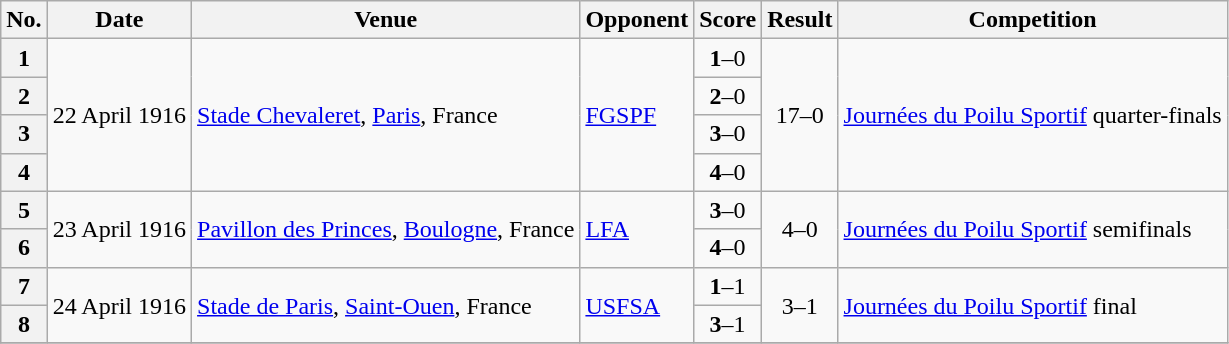<table class="wikitable sortable plainrowheaders">
<tr>
<th scope=col>No.</th>
<th scope=col>Date</th>
<th scope=col>Venue</th>
<th scope=col>Opponent</th>
<th scope=col>Score</th>
<th scope=col>Result</th>
<th scope=col>Competition</th>
</tr>
<tr>
<th scope=row style=text-align:center>1</th>
<td rowspan="4">22 April 1916</td>
<td rowspan="4"><a href='#'>Stade Chevaleret</a>, <a href='#'>Paris</a>, France</td>
<td rowspan="4"> <a href='#'>FGSPF</a></td>
<td align=center><strong>1</strong>–0</td>
<td rowspan="4" align=center>17–0</td>
<td rowspan="4"><a href='#'>Journées du Poilu Sportif</a> quarter-finals</td>
</tr>
<tr>
<th scope=row style=text-align:center>2</th>
<td align=center><strong>2</strong>–0</td>
</tr>
<tr>
<th scope=row style=text-align:center>3</th>
<td align=center><strong>3</strong>–0</td>
</tr>
<tr>
<th scope=row style=text-align:center>4</th>
<td align=center><strong>4</strong>–0</td>
</tr>
<tr>
<th scope=row style=text-align:center>5</th>
<td rowspan="2">23 April 1916</td>
<td rowspan="2"><a href='#'>Pavillon des Princes</a>, <a href='#'>Boulogne</a>, France</td>
<td rowspan="2"> <a href='#'>LFA</a></td>
<td align=center><strong>3</strong>–0</td>
<td rowspan="2" align=center>4–0</td>
<td rowspan="2"><a href='#'>Journées du Poilu Sportif</a> semifinals</td>
</tr>
<tr>
<th scope=row style=text-align:center>6</th>
<td align=center><strong>4</strong>–0</td>
</tr>
<tr>
<th scope=row style=text-align:center>7</th>
<td rowspan="2">24 April 1916</td>
<td rowspan="2"><a href='#'>Stade de Paris</a>, <a href='#'>Saint-Ouen</a>, France</td>
<td rowspan="2"> <a href='#'>USFSA</a></td>
<td align=center><strong>1</strong>–1</td>
<td rowspan="2" align=center>3–1</td>
<td rowspan="2"><a href='#'>Journées du Poilu Sportif</a> final</td>
</tr>
<tr>
<th scope=row style=text-align:center>8</th>
<td align=center><strong>3</strong>–1</td>
</tr>
<tr>
</tr>
</table>
